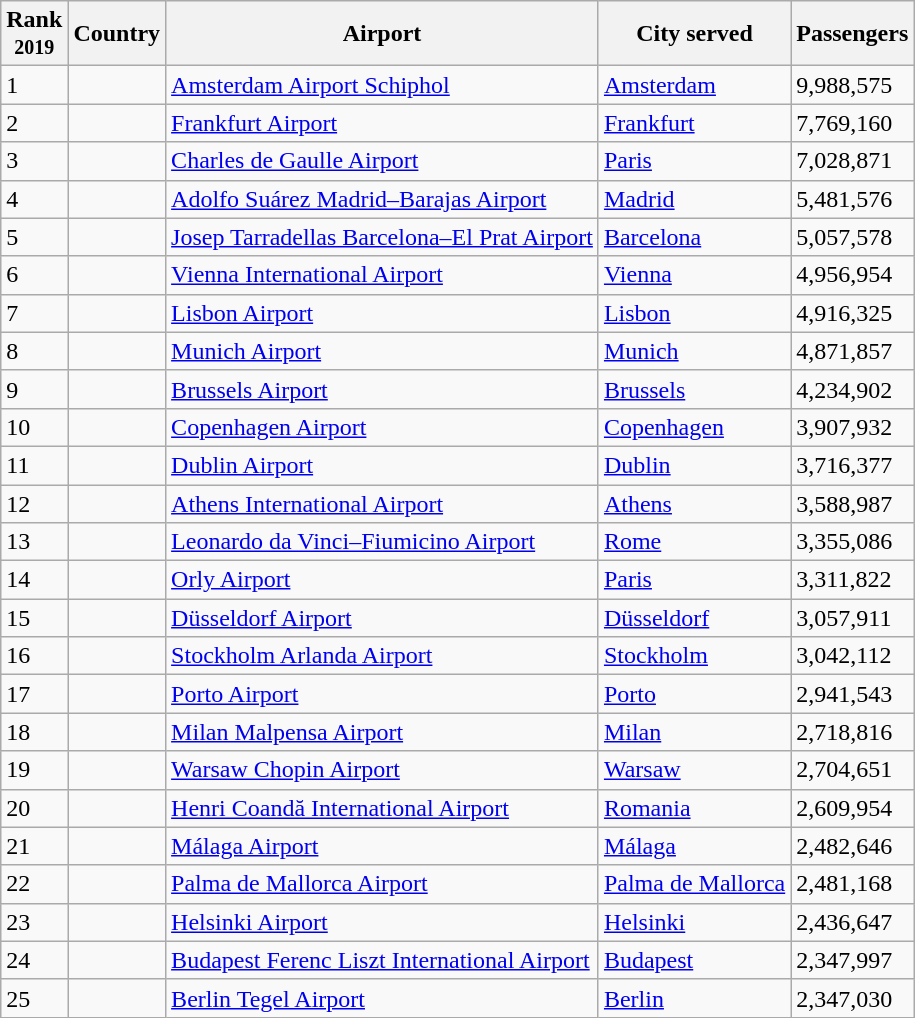<table class="wikitable sortable">
<tr>
<th>Rank<br><small>2019</small></th>
<th>Country</th>
<th>Airport</th>
<th>City served</th>
<th>Passengers</th>
</tr>
<tr>
<td>1</td>
<td></td>
<td><a href='#'>Amsterdam Airport Schiphol</a></td>
<td><a href='#'>Amsterdam</a></td>
<td>9,988,575</td>
</tr>
<tr>
<td>2</td>
<td></td>
<td><a href='#'>Frankfurt Airport</a></td>
<td><a href='#'>Frankfurt</a></td>
<td>7,769,160</td>
</tr>
<tr>
<td>3</td>
<td></td>
<td><a href='#'>Charles de Gaulle Airport</a></td>
<td><a href='#'>Paris</a></td>
<td>7,028,871</td>
</tr>
<tr>
<td>4</td>
<td></td>
<td><a href='#'>Adolfo Suárez Madrid–Barajas Airport</a></td>
<td><a href='#'>Madrid</a></td>
<td>5,481,576</td>
</tr>
<tr>
<td>5</td>
<td></td>
<td><a href='#'>Josep Tarradellas Barcelona–El Prat Airport</a></td>
<td><a href='#'>Barcelona</a></td>
<td>5,057,578</td>
</tr>
<tr>
<td>6</td>
<td></td>
<td><a href='#'>Vienna International Airport</a></td>
<td><a href='#'>Vienna</a></td>
<td>4,956,954</td>
</tr>
<tr>
<td>7</td>
<td></td>
<td><a href='#'>Lisbon Airport</a></td>
<td><a href='#'>Lisbon</a></td>
<td>4,916,325</td>
</tr>
<tr>
<td>8</td>
<td></td>
<td><a href='#'>Munich Airport</a></td>
<td><a href='#'>Munich</a></td>
<td>4,871,857</td>
</tr>
<tr>
<td>9</td>
<td></td>
<td><a href='#'>Brussels Airport</a></td>
<td><a href='#'>Brussels</a></td>
<td>4,234,902</td>
</tr>
<tr>
<td>10</td>
<td></td>
<td><a href='#'>Copenhagen Airport</a></td>
<td><a href='#'>Copenhagen</a></td>
<td>3,907,932</td>
</tr>
<tr>
<td>11</td>
<td></td>
<td><a href='#'>Dublin Airport</a></td>
<td><a href='#'>Dublin</a></td>
<td>3,716,377</td>
</tr>
<tr>
<td>12</td>
<td></td>
<td><a href='#'>Athens International Airport</a></td>
<td><a href='#'>Athens</a></td>
<td>3,588,987</td>
</tr>
<tr>
<td>13</td>
<td></td>
<td><a href='#'>Leonardo da Vinci–Fiumicino Airport</a></td>
<td><a href='#'>Rome</a></td>
<td>3,355,086</td>
</tr>
<tr>
<td>14</td>
<td></td>
<td><a href='#'>Orly Airport</a></td>
<td><a href='#'>Paris</a></td>
<td>3,311,822</td>
</tr>
<tr>
<td>15</td>
<td></td>
<td><a href='#'>Düsseldorf Airport</a></td>
<td><a href='#'>Düsseldorf</a></td>
<td>3,057,911</td>
</tr>
<tr>
<td>16</td>
<td></td>
<td><a href='#'>Stockholm Arlanda Airport</a></td>
<td><a href='#'>Stockholm</a></td>
<td>3,042,112</td>
</tr>
<tr>
<td>17</td>
<td></td>
<td><a href='#'>Porto Airport</a></td>
<td><a href='#'>Porto</a></td>
<td>2,941,543</td>
</tr>
<tr>
<td>18</td>
<td></td>
<td><a href='#'>Milan Malpensa Airport</a></td>
<td><a href='#'>Milan</a></td>
<td>2,718,816</td>
</tr>
<tr>
<td>19</td>
<td></td>
<td><a href='#'>Warsaw Chopin Airport</a></td>
<td><a href='#'>Warsaw</a></td>
<td>2,704,651</td>
</tr>
<tr>
<td>20</td>
<td></td>
<td><a href='#'>Henri Coandă International Airport</a></td>
<td><a href='#'>Romania</a></td>
<td>2,609,954</td>
</tr>
<tr>
<td>21</td>
<td></td>
<td><a href='#'>Málaga Airport</a></td>
<td><a href='#'>Málaga</a></td>
<td>2,482,646</td>
</tr>
<tr>
<td>22</td>
<td></td>
<td><a href='#'>Palma de Mallorca Airport</a></td>
<td><a href='#'>Palma de Mallorca</a></td>
<td>2,481,168</td>
</tr>
<tr>
<td>23</td>
<td></td>
<td><a href='#'>Helsinki Airport</a></td>
<td><a href='#'>Helsinki</a></td>
<td>2,436,647</td>
</tr>
<tr>
<td>24</td>
<td></td>
<td><a href='#'>Budapest Ferenc Liszt International Airport</a></td>
<td><a href='#'>Budapest</a></td>
<td>2,347,997</td>
</tr>
<tr>
<td>25</td>
<td></td>
<td><a href='#'>Berlin Tegel Airport</a></td>
<td><a href='#'>Berlin</a></td>
<td>2,347,030</td>
</tr>
</table>
